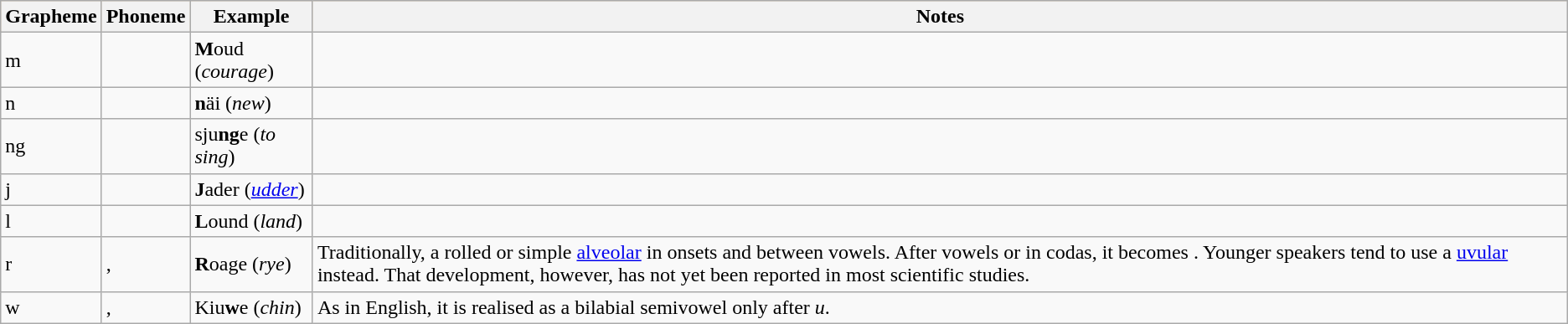<table class="wikitable">
<tr style="background-color:#FFDEAD;" align="center">
<th>Grapheme</th>
<th>Phoneme</th>
<th>Example</th>
<th>Notes</th>
</tr>
<tr>
<td>m</td>
<td></td>
<td><strong>M</strong>oud (<em>courage</em>)</td>
<td></td>
</tr>
<tr>
<td>n</td>
<td></td>
<td><strong>n</strong>äi (<em>new</em>)</td>
<td></td>
</tr>
<tr>
<td>ng</td>
<td></td>
<td>sju<strong>ng</strong>e (<em>to sing</em>)</td>
<td></td>
</tr>
<tr>
<td>j</td>
<td></td>
<td><strong>J</strong>ader (<em><a href='#'>udder</a></em>)</td>
<td></td>
</tr>
<tr>
<td>l</td>
<td></td>
<td><strong>L</strong>ound (<em>land</em>)</td>
<td></td>
</tr>
<tr>
<td>r</td>
<td>, </td>
<td><strong>R</strong>oage (<em>rye</em>)</td>
<td>Traditionally, a rolled or simple <a href='#'>alveolar</a>  in onsets and between vowels. After vowels or in codas, it becomes . Younger speakers tend to use a <a href='#'>uvular</a>  instead. That development, however, has not yet been reported in most scientific studies.</td>
</tr>
<tr>
<td>w</td>
<td>, </td>
<td>Kiu<strong>w</strong>e (<em>chin</em>)</td>
<td>As in English, it is realised as a bilabial semivowel only after <em>u</em>.</td>
</tr>
</table>
